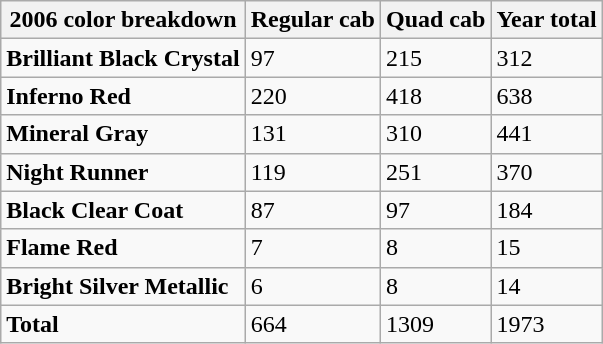<table class=wikitable>
<tr>
<th>2006 color breakdown</th>
<th>Regular cab</th>
<th>Quad cab</th>
<th>Year total</th>
</tr>
<tr>
<td><strong>Brilliant Black Crystal</strong></td>
<td>97</td>
<td>215</td>
<td>312</td>
</tr>
<tr>
<td><strong>Inferno Red</strong></td>
<td>220</td>
<td>418</td>
<td>638</td>
</tr>
<tr>
<td><strong>Mineral Gray</strong></td>
<td>131</td>
<td>310</td>
<td>441</td>
</tr>
<tr>
<td><strong>Night Runner</strong></td>
<td>119</td>
<td>251</td>
<td>370</td>
</tr>
<tr>
<td><strong>Black Clear Coat</strong></td>
<td>87</td>
<td>97</td>
<td>184</td>
</tr>
<tr>
<td><strong>Flame Red</strong></td>
<td>7</td>
<td>8</td>
<td>15</td>
</tr>
<tr>
<td><strong>Bright Silver Metallic</strong></td>
<td>6</td>
<td>8</td>
<td>14</td>
</tr>
<tr>
<td><strong>Total</strong></td>
<td>664</td>
<td>1309</td>
<td>1973</td>
</tr>
</table>
